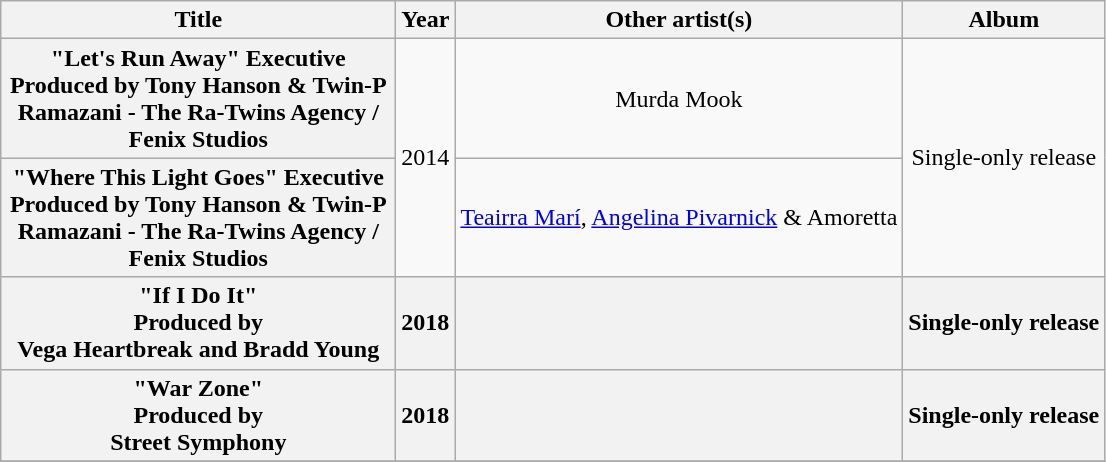<table class="wikitable plainrowheaders" style="text-align:center;">
<tr>
<th scope="col" style="width:16em;">Title</th>
<th scope="col">Year</th>
<th scope="col">Other artist(s)</th>
<th scope="col">Album</th>
</tr>
<tr>
<th scope="row">"Let's Run Away"  Executive Produced by Tony Hanson & Twin-P Ramazani - The Ra-Twins Agency / Fenix Studios</th>
<td rowspan="2">2014</td>
<td>Murda Mook</td>
<td rowspan="2">Single-only release</td>
</tr>
<tr>
<th scope="row">"Where This Light Goes" Executive Produced by Tony Hanson & Twin-P Ramazani - The Ra-Twins Agency / Fenix Studios</th>
<td><a href='#'>Teairra Marí</a>, <a href='#'>Angelina Pivarnick</a> & Amoretta</td>
</tr>
<tr>
<th>"If I Do It"<br>Produced by<br>Vega Heartbreak and Bradd Young</th>
<th>2018</th>
<th></th>
<th>Single-only release</th>
</tr>
<tr>
<th>"War Zone"<br>Produced by<br>Street Symphony</th>
<th>2018</th>
<th></th>
<th>Single-only release</th>
</tr>
<tr>
</tr>
</table>
